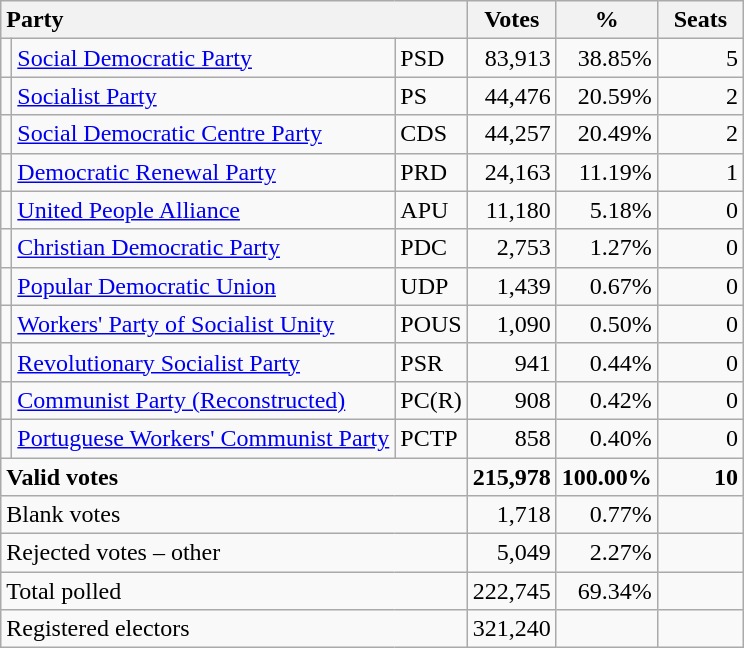<table class="wikitable" border="1" style="text-align:right;">
<tr>
<th style="text-align:left;" colspan=3>Party</th>
<th align=center width="50">Votes</th>
<th align=center width="50">%</th>
<th align=center width="50">Seats</th>
</tr>
<tr>
<td></td>
<td align=left><a href='#'>Social Democratic Party</a></td>
<td align=left>PSD</td>
<td>83,913</td>
<td>38.85%</td>
<td>5</td>
</tr>
<tr>
<td></td>
<td align=left><a href='#'>Socialist Party</a></td>
<td align=left>PS</td>
<td>44,476</td>
<td>20.59%</td>
<td>2</td>
</tr>
<tr>
<td></td>
<td align=left style="white-space: nowrap;"><a href='#'>Social Democratic Centre Party</a></td>
<td align=left>CDS</td>
<td>44,257</td>
<td>20.49%</td>
<td>2</td>
</tr>
<tr>
<td></td>
<td align=left><a href='#'>Democratic Renewal Party</a></td>
<td align=left>PRD</td>
<td>24,163</td>
<td>11.19%</td>
<td>1</td>
</tr>
<tr>
<td></td>
<td align=left><a href='#'>United People Alliance</a></td>
<td align=left>APU</td>
<td>11,180</td>
<td>5.18%</td>
<td>0</td>
</tr>
<tr>
<td></td>
<td align=left style="white-space: nowrap;"><a href='#'>Christian Democratic Party</a></td>
<td align=left>PDC</td>
<td>2,753</td>
<td>1.27%</td>
<td>0</td>
</tr>
<tr>
<td></td>
<td align=left><a href='#'>Popular Democratic Union</a></td>
<td align=left>UDP</td>
<td>1,439</td>
<td>0.67%</td>
<td>0</td>
</tr>
<tr>
<td></td>
<td align=left><a href='#'>Workers' Party of Socialist Unity</a></td>
<td align=left>POUS</td>
<td>1,090</td>
<td>0.50%</td>
<td>0</td>
</tr>
<tr>
<td></td>
<td align=left><a href='#'>Revolutionary Socialist Party</a></td>
<td align=left>PSR</td>
<td>941</td>
<td>0.44%</td>
<td>0</td>
</tr>
<tr>
<td></td>
<td align=left><a href='#'>Communist Party (Reconstructed)</a></td>
<td align=left>PC(R)</td>
<td>908</td>
<td>0.42%</td>
<td>0</td>
</tr>
<tr>
<td></td>
<td align=left><a href='#'>Portuguese Workers' Communist Party</a></td>
<td align=left>PCTP</td>
<td>858</td>
<td>0.40%</td>
<td>0</td>
</tr>
<tr style="font-weight:bold">
<td align=left colspan=3>Valid votes</td>
<td>215,978</td>
<td>100.00%</td>
<td>10</td>
</tr>
<tr>
<td align=left colspan=3>Blank votes</td>
<td>1,718</td>
<td>0.77%</td>
<td></td>
</tr>
<tr>
<td align=left colspan=3>Rejected votes – other</td>
<td>5,049</td>
<td>2.27%</td>
<td></td>
</tr>
<tr>
<td align=left colspan=3>Total polled</td>
<td>222,745</td>
<td>69.34%</td>
<td></td>
</tr>
<tr>
<td align=left colspan=3>Registered electors</td>
<td>321,240</td>
<td></td>
<td></td>
</tr>
</table>
